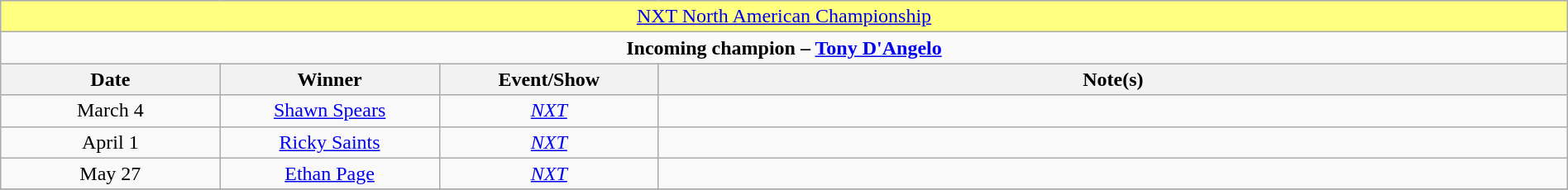<table class="wikitable" style="text-align:center; width:100%;">
<tr style="background:#FFFF80;">
<td colspan="4" style="text-align: center;"><a href='#'>NXT North American Championship</a></td>
</tr>
<tr>
<td colspan="4" style="text-align: center;"><strong>Incoming champion – <a href='#'>Tony D'Angelo</a></strong></td>
</tr>
<tr>
<th width="14%">Date</th>
<th width="14%">Winner</th>
<th width="14%">Event/Show</th>
<th width="58%">Note(s)</th>
</tr>
<tr>
<td>March 4</td>
<td><a href='#'>Shawn Spears</a></td>
<td><em><a href='#'>NXT</a></em></td>
<td></td>
</tr>
<tr>
<td>April 1</td>
<td><a href='#'>Ricky Saints</a></td>
<td><em><a href='#'>NXT</a></em></td>
<td></td>
</tr>
<tr>
<td>May 27</td>
<td><a href='#'>Ethan Page</a></td>
<td><em><a href='#'>NXT</a></em></td>
<td></td>
</tr>
<tr>
</tr>
</table>
